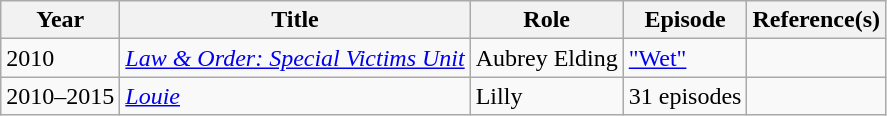<table class="wikitable sortable">
<tr>
<th>Year</th>
<th>Title</th>
<th>Role</th>
<th>Episode</th>
<th class="unsortable">Reference(s)</th>
</tr>
<tr>
<td>2010</td>
<td><em><a href='#'>Law & Order: Special Victims Unit</a></em></td>
<td>Aubrey Elding</td>
<td><a href='#'>"Wet"</a></td>
<td></td>
</tr>
<tr>
<td>2010–2015</td>
<td><em><a href='#'>Louie</a></em></td>
<td>Lilly</td>
<td>31 episodes</td>
<td></td>
</tr>
</table>
